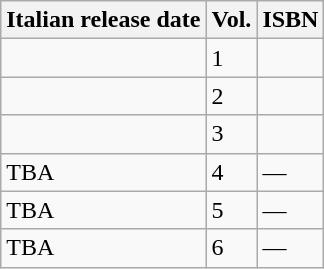<table class="wikitable">
<tr>
<th>Italian release date</th>
<th>Vol.</th>
<th>ISBN</th>
</tr>
<tr>
<td> </td>
<td>1</td>
<td></td>
</tr>
<tr>
<td> </td>
<td>2</td>
<td></td>
</tr>
<tr>
<td> </td>
<td>3</td>
<td></td>
</tr>
<tr>
<td>TBA</td>
<td>4</td>
<td>—</td>
</tr>
<tr>
<td>TBA</td>
<td>5</td>
<td>—</td>
</tr>
<tr>
<td>TBA</td>
<td>6</td>
<td>—</td>
</tr>
</table>
